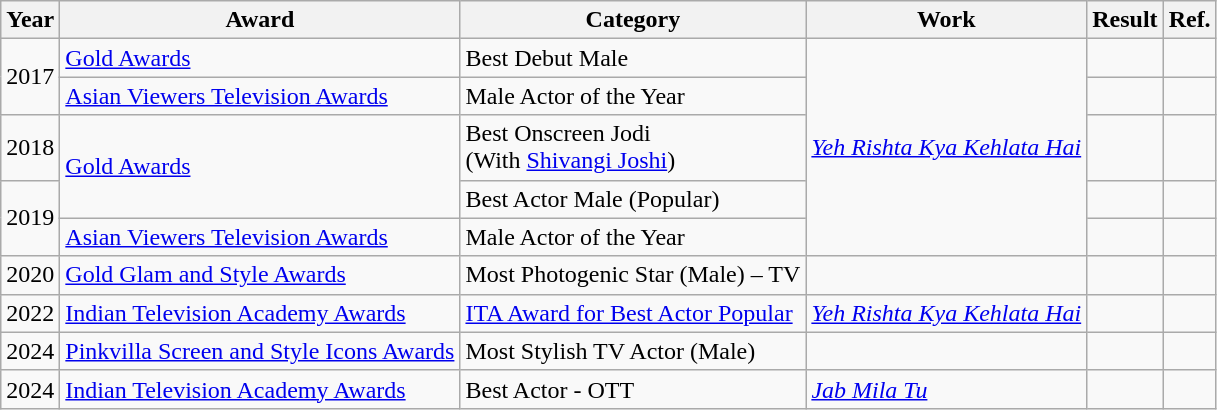<table class="wikitable sortable">
<tr>
<th>Year</th>
<th>Award</th>
<th>Category</th>
<th>Work</th>
<th>Result</th>
<th>Ref.</th>
</tr>
<tr>
<td rowspan="2">2017</td>
<td><a href='#'>Gold Awards</a></td>
<td>Best Debut Male</td>
<td rowspan="5"><em><a href='#'>Yeh Rishta Kya Kehlata Hai</a></em></td>
<td></td>
<td></td>
</tr>
<tr>
<td><a href='#'>Asian Viewers Television Awards</a></td>
<td>Male Actor of the Year</td>
<td></td>
<td></td>
</tr>
<tr>
<td>2018</td>
<td rowspan="2"><a href='#'>Gold Awards</a></td>
<td>Best Onscreen Jodi<br>(With <a href='#'>Shivangi Joshi</a>)</td>
<td></td>
<td></td>
</tr>
<tr>
<td rowspan="2">2019</td>
<td>Best Actor Male (Popular)</td>
<td></td>
<td></td>
</tr>
<tr>
<td><a href='#'>Asian Viewers Television Awards</a></td>
<td>Male Actor of the Year</td>
<td></td>
<td></td>
</tr>
<tr>
<td>2020</td>
<td><a href='#'>Gold Glam and Style Awards</a></td>
<td>Most Photogenic Star (Male) – TV</td>
<td></td>
<td></td>
<td></td>
</tr>
<tr>
<td>2022</td>
<td><a href='#'>Indian Television Academy Awards</a></td>
<td><a href='#'>ITA Award for Best Actor Popular</a></td>
<td><em><a href='#'>Yeh Rishta Kya Kehlata Hai</a></em></td>
<td></td>
<td></td>
</tr>
<tr>
<td>2024</td>
<td><a href='#'>Pinkvilla Screen and Style Icons Awards</a></td>
<td>Most Stylish TV Actor (Male)</td>
<td></td>
<td></td>
<td></td>
</tr>
<tr>
<td>2024</td>
<td><a href='#'>Indian Television Academy Awards</a></td>
<td>Best Actor - OTT</td>
<td><em><a href='#'>Jab Mila Tu</a></em></td>
<td></td>
<td></td>
</tr>
</table>
